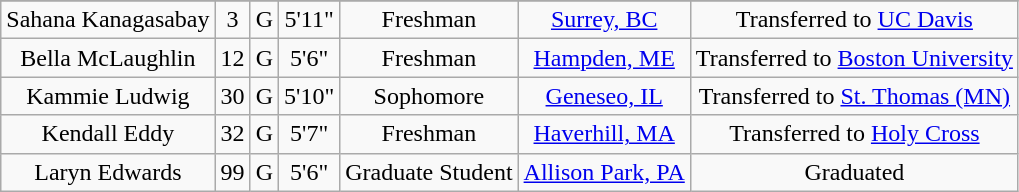<table class="wikitable sortable" style="text-align: center">
<tr align=center>
</tr>
<tr>
<td>Sahana Kanagasabay</td>
<td>3</td>
<td>G</td>
<td>5'11"</td>
<td>Freshman</td>
<td><a href='#'>Surrey, BC</a></td>
<td>Transferred to <a href='#'>UC Davis</a></td>
</tr>
<tr>
<td>Bella McLaughlin</td>
<td>12</td>
<td>G</td>
<td>5'6"</td>
<td>Freshman</td>
<td><a href='#'>Hampden, ME</a></td>
<td>Transferred to <a href='#'>Boston University</a></td>
</tr>
<tr>
<td>Kammie Ludwig</td>
<td>30</td>
<td>G</td>
<td>5'10"</td>
<td>Sophomore</td>
<td><a href='#'>Geneseo, IL</a></td>
<td>Transferred to <a href='#'>St. Thomas (MN)</a></td>
</tr>
<tr>
<td>Kendall Eddy</td>
<td>32</td>
<td>G</td>
<td>5'7"</td>
<td>Freshman</td>
<td><a href='#'>Haverhill, MA</a></td>
<td>Transferred to <a href='#'>Holy Cross</a></td>
</tr>
<tr>
<td>Laryn Edwards</td>
<td>99</td>
<td>G</td>
<td>5'6"</td>
<td>Graduate Student</td>
<td><a href='#'>Allison Park, PA</a></td>
<td>Graduated</td>
</tr>
</table>
